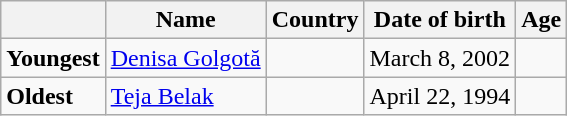<table class="wikitable">
<tr>
<th></th>
<th><strong>Name</strong></th>
<th><strong>Country</strong></th>
<th><strong>Date of birth</strong></th>
<th><strong>Age</strong></th>
</tr>
<tr>
<td><strong>Youngest</strong></td>
<td><a href='#'>Denisa Golgotă</a></td>
<td></td>
<td>March 8, 2002</td>
<td></td>
</tr>
<tr>
<td><strong>Oldest</strong></td>
<td><a href='#'>Teja Belak</a></td>
<td></td>
<td>April 22, 1994</td>
<td></td>
</tr>
</table>
